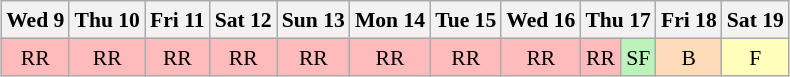<table class="wikitable" style="margin:0.5em auto; font-size:90%; line-height:1.25em;text-align:center">
<tr>
<th>Wed 9</th>
<th>Thu 10</th>
<th>Fri 11</th>
<th>Sat 12</th>
<th>Sun 13</th>
<th>Mon 14</th>
<th>Tue 15</th>
<th>Wed 16</th>
<th colspan="2">Thu 17</th>
<th>Fri 18</th>
<th>Sat 19</th>
</tr>
<tr>
<td style="background-color:#FFBBBB">RR</td>
<td style="background-color:#FFBBBB">RR</td>
<td style="background-color:#FFBBBB">RR</td>
<td style="background-color:#FFBBBB">RR</td>
<td style="background-color:#FFBBBB">RR</td>
<td style="background-color:#FFBBBB">RR</td>
<td style="background-color:#FFBBBB">RR</td>
<td style="background-color:#FFBBBB">RR</td>
<td style="background-color:#FFBBBB">RR</td>
<td style="background-color:#BBF3BB">SF</td>
<td style="background-color:#FEDCBA">B</td>
<td style="background-color:#FFFFBB">F</td>
</tr>
</table>
